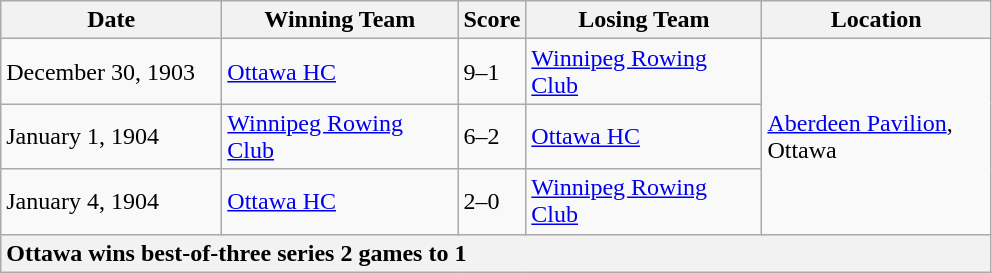<table class="wikitable">
<tr>
<th width="140">Date</th>
<th width="150">Winning Team</th>
<th width="5">Score</th>
<th width="150">Losing Team</th>
<th width="145">Location</th>
</tr>
<tr>
<td>December 30, 1903</td>
<td><a href='#'>Ottawa HC</a></td>
<td>9–1</td>
<td><a href='#'>Winnipeg Rowing Club</a></td>
<td rowspan="3"><a href='#'>Aberdeen Pavilion</a>, Ottawa</td>
</tr>
<tr>
<td>January 1, 1904</td>
<td><a href='#'>Winnipeg Rowing Club</a></td>
<td>6–2</td>
<td><a href='#'>Ottawa HC</a></td>
</tr>
<tr>
<td>January 4, 1904</td>
<td><a href='#'>Ottawa HC</a></td>
<td>2–0</td>
<td><a href='#'>Winnipeg Rowing Club</a></td>
</tr>
<tr>
<th colspan="5" style="text-align:left;">Ottawa wins best-of-three series 2 games to 1</th>
</tr>
</table>
